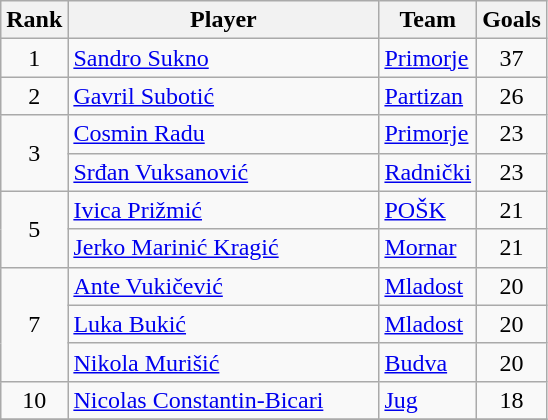<table class="wikitable" style="text-align:center">
<tr>
<th>Rank</th>
<th width="200">Player</th>
<th>Team</th>
<th>Goals</th>
</tr>
<tr>
<td rowspan="1">1</td>
<td align="left"> <a href='#'>Sandro Sukno</a></td>
<td align="left"> <a href='#'>Primorje</a></td>
<td>37</td>
</tr>
<tr>
<td rowspan="1">2</td>
<td align="left"> <a href='#'>Gavril Subotić</a></td>
<td align="left"> <a href='#'>Partizan</a></td>
<td>26</td>
</tr>
<tr>
<td rowspan="2">3</td>
<td align="left"> <a href='#'>Cosmin Radu</a></td>
<td align="left"> <a href='#'>Primorje</a></td>
<td>23</td>
</tr>
<tr>
<td align="left"> <a href='#'>Srđan Vuksanović</a></td>
<td align="left"> <a href='#'>Radnički</a></td>
<td>23</td>
</tr>
<tr>
<td rowspan="2">5</td>
<td align="left"> <a href='#'>Ivica Prižmić</a></td>
<td align="left"> <a href='#'>POŠK</a></td>
<td>21</td>
</tr>
<tr>
<td align="left"> <a href='#'>Jerko Marinić Kragić</a></td>
<td align="left"> <a href='#'>Mornar</a></td>
<td>21</td>
</tr>
<tr>
<td rowspan="3">7</td>
<td align="left"> <a href='#'>Ante Vukičević</a></td>
<td align="left"> <a href='#'>Mladost</a></td>
<td>20</td>
</tr>
<tr>
<td align="left"> <a href='#'>Luka Bukić</a></td>
<td align="left"> <a href='#'>Mladost</a></td>
<td>20</td>
</tr>
<tr>
<td align="left"> <a href='#'>Nikola Murišić</a></td>
<td align="left"> <a href='#'>Budva</a></td>
<td>20</td>
</tr>
<tr>
<td rowspan="1">10</td>
<td align="left"> <a href='#'>Nicolas Constantin-Bicari</a></td>
<td align="left"> <a href='#'>Jug</a></td>
<td>18</td>
</tr>
<tr>
</tr>
</table>
